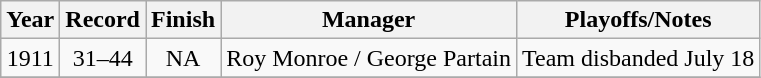<table class="wikitable" style="text-align:center">
<tr>
<th>Year</th>
<th>Record</th>
<th>Finish</th>
<th>Manager</th>
<th>Playoffs/Notes</th>
</tr>
<tr align=center>
<td>1911</td>
<td>31–44</td>
<td>NA</td>
<td>Roy Monroe / George Partain</td>
<td>Team disbanded July 18</td>
</tr>
<tr align=center>
</tr>
</table>
